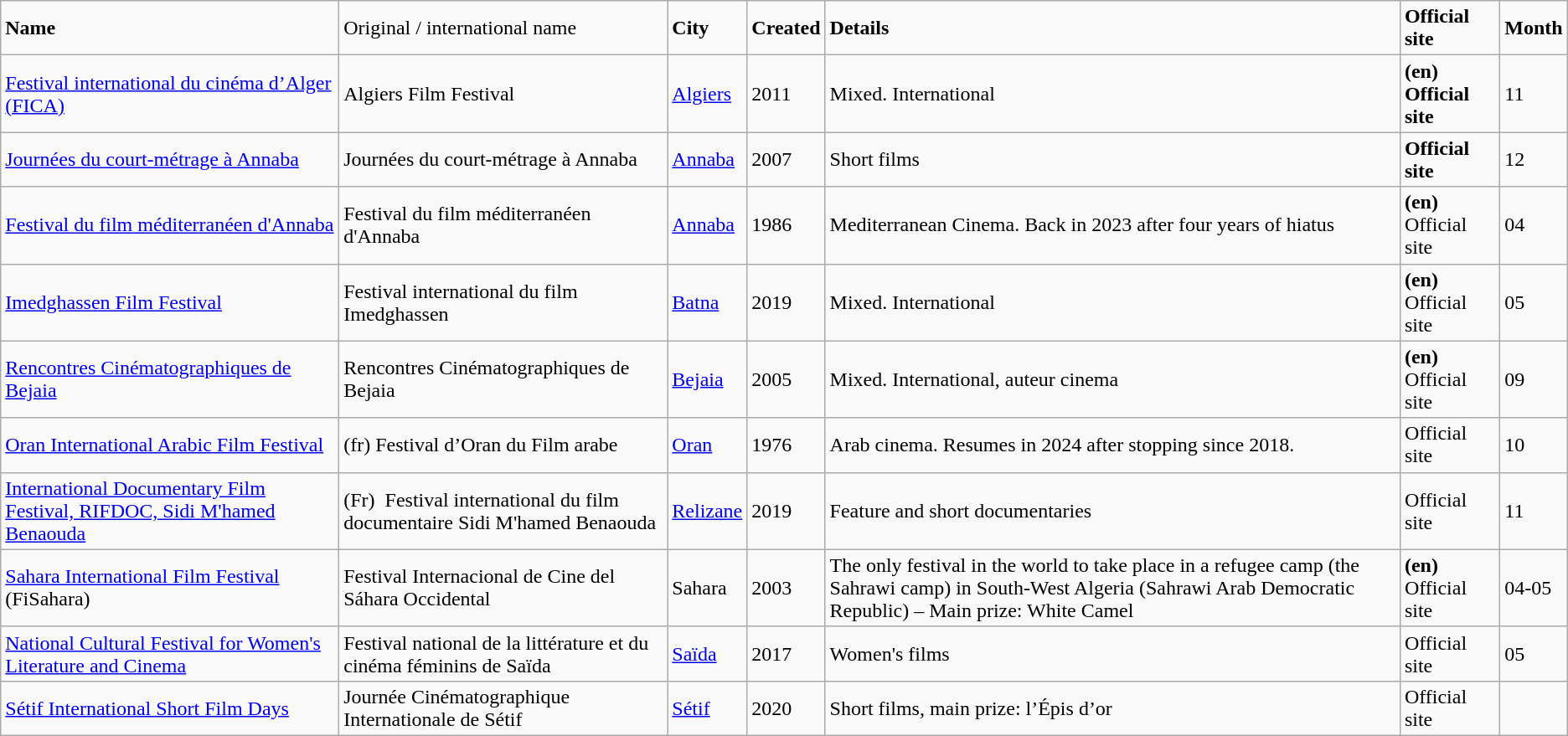<table class="wikitable">
<tr>
<td><strong>Name</strong></td>
<td>Original / international name</td>
<td><strong>City</strong></td>
<td><strong>Created</strong></td>
<td><strong>Details</strong></td>
<td><strong>Official site</strong></td>
<td><strong>Month</strong></td>
</tr>
<tr>
<td><a href='#'>Festival international du cinéma d’Alger (FICA)</a></td>
<td>Algiers Film Festival</td>
<td><a href='#'>Algiers</a></td>
<td>2011</td>
<td>Mixed. International</td>
<td><strong>(en) Official site</strong></td>
<td>11</td>
</tr>
<tr>
<td><a href='#'>Journées du court-métrage à Annaba</a></td>
<td>Journées du court-métrage à Annaba</td>
<td><a href='#'>Annaba</a></td>
<td>2007</td>
<td>Short films</td>
<td><strong>Official site</strong></td>
<td>12</td>
</tr>
<tr>
<td><a href='#'>Festival du film méditerranéen d'Annaba</a></td>
<td>Festival du film méditerranéen d'Annaba</td>
<td><a href='#'>Annaba</a></td>
<td>1986</td>
<td>Mediterranean Cinema. Back in 2023 after four years of hiatus</td>
<td><strong>(en)</strong> Official site</td>
<td>04</td>
</tr>
<tr>
<td><a href='#'>Imedghassen Film Festival</a></td>
<td>Festival international du film Imedghassen</td>
<td><a href='#'>Batna</a></td>
<td>2019</td>
<td>Mixed. International</td>
<td><strong>(en)</strong> Official site</td>
<td>05</td>
</tr>
<tr>
<td><a href='#'>Rencontres Cinématographiques de Bejaia</a></td>
<td>Rencontres Cinématographiques de Bejaia</td>
<td><a href='#'>Bejaia</a></td>
<td>2005</td>
<td>Mixed. International, auteur cinema</td>
<td><strong>(en)</strong> Official site</td>
<td>09</td>
</tr>
<tr>
<td><a href='#'>Oran International Arabic Film Festival</a></td>
<td>(fr) Festival d’Oran du Film arabe</td>
<td><a href='#'>Oran</a></td>
<td>1976</td>
<td>Arab cinema. Resumes in 2024 after stopping since 2018.</td>
<td>Official site</td>
<td>10</td>
</tr>
<tr>
<td><a href='#'>International Documentary Film Festival, RIFDOC, Sidi M'hamed Benaouda</a></td>
<td>(Fr)  Festival international du film documentaire Sidi M'hamed Benaouda</td>
<td><a href='#'>Relizane</a></td>
<td>2019</td>
<td>Feature and short documentaries</td>
<td>Official site</td>
<td>11</td>
</tr>
<tr>
<td><a href='#'>Sahara International Film Festival</a> (FiSahara)</td>
<td>Festival Internacional de Cine del Sáhara Occidental</td>
<td>Sahara</td>
<td>2003</td>
<td>The only festival in the world to take place in a refugee camp (the Sahrawi camp) in South-West Algeria (Sahrawi Arab Democratic Republic) – Main prize: White Camel</td>
<td><strong>(en)</strong> Official site</td>
<td>04-05</td>
</tr>
<tr>
<td><a href='#'>National Cultural Festival for Women's Literature and Cinema</a></td>
<td>Festival national de la littérature et du cinéma féminins de Saïda</td>
<td><a href='#'>Saïda</a></td>
<td>2017</td>
<td>Women's films</td>
<td>Official site</td>
<td>05</td>
</tr>
<tr>
<td><a href='#'>Sétif International Short Film Days</a></td>
<td>Journée Cinématographique Internationale de Sétif</td>
<td><a href='#'>Sétif</a></td>
<td>2020</td>
<td>Short films, main prize: l’Épis d’or</td>
<td>Official site</td>
<td></td>
</tr>
</table>
